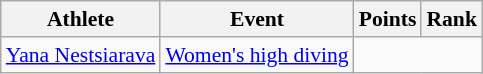<table class=wikitable style="font-size:90%;">
<tr>
<th>Athlete</th>
<th>Event</th>
<th>Points</th>
<th>Rank</th>
</tr>
<tr align=center>
<td align=left><a href='#'>Yana Nestsiarava</a></td>
<td align=left><a href='#'>Women's high diving</a></td>
<td colspan=2></td>
</tr>
</table>
